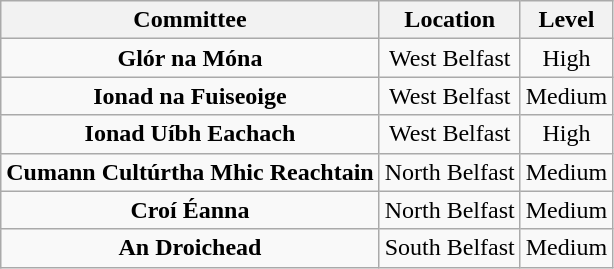<table class="wikitable"  style="text-align:center;">
<tr>
<th>Committee</th>
<th>Location</th>
<th>Level</th>
</tr>
<tr>
<td><strong>Glór na Móna</strong></td>
<td>West Belfast</td>
<td>High</td>
</tr>
<tr>
<td><strong>Ionad na Fuiseoige</strong></td>
<td>West Belfast</td>
<td>Medium</td>
</tr>
<tr>
<td><strong>Ionad Uíbh Eachach</strong></td>
<td>West Belfast</td>
<td>High</td>
</tr>
<tr>
<td><strong>Cumann Cultúrtha Mhic Reachtain</strong></td>
<td>North Belfast</td>
<td>Medium</td>
</tr>
<tr>
<td><strong>Croí Éanna</strong></td>
<td>North Belfast</td>
<td>Medium</td>
</tr>
<tr>
<td><strong>An Droichead</strong></td>
<td>South Belfast</td>
<td>Medium</td>
</tr>
</table>
